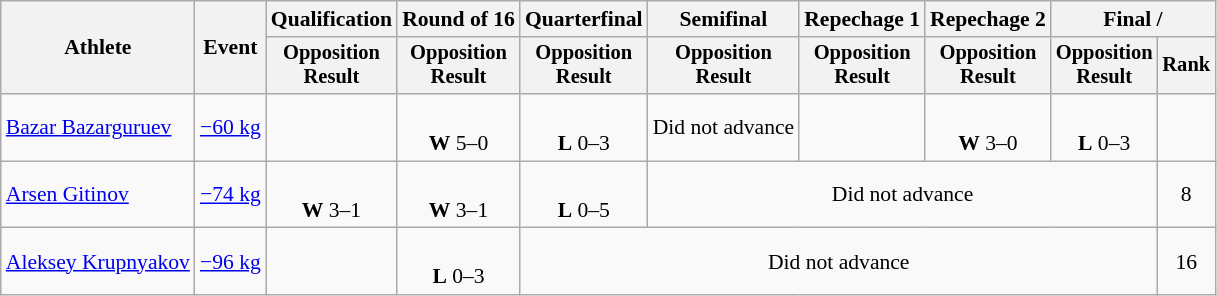<table class="wikitable" style="font-size:90%">
<tr>
<th rowspan="2">Athlete</th>
<th rowspan="2">Event</th>
<th>Qualification</th>
<th>Round of 16</th>
<th>Quarterfinal</th>
<th>Semifinal</th>
<th>Repechage 1</th>
<th>Repechage 2</th>
<th colspan=2>Final / </th>
</tr>
<tr style="font-size: 95%">
<th>Opposition<br>Result</th>
<th>Opposition<br>Result</th>
<th>Opposition<br>Result</th>
<th>Opposition<br>Result</th>
<th>Opposition<br>Result</th>
<th>Opposition<br>Result</th>
<th>Opposition<br>Result</th>
<th>Rank</th>
</tr>
<tr align=center>
<td align=left><a href='#'>Bazar Bazarguruev</a></td>
<td align=left><a href='#'>−60 kg</a></td>
<td></td>
<td><br><strong>W</strong> 5–0 <sup></sup></td>
<td><br><strong>L</strong> 0–3 <sup></sup></td>
<td>Did not advance</td>
<td></td>
<td><br><strong>W</strong> 3–0 <sup></sup></td>
<td><br><strong>L</strong> 0–3 <sup></sup></td>
<td></td>
</tr>
<tr align=center>
<td align=left><a href='#'>Arsen Gitinov</a></td>
<td align=left><a href='#'>−74 kg</a></td>
<td><br><strong>W</strong> 3–1 <sup></sup></td>
<td><br><strong>W</strong> 3–1 <sup></sup></td>
<td><br><strong>L</strong> 0–5 <sup></sup></td>
<td colspan=4>Did not advance</td>
<td>8</td>
</tr>
<tr align=center>
<td align=left><a href='#'>Aleksey Krupnyakov</a></td>
<td align=left><a href='#'>−96 kg</a></td>
<td></td>
<td><br><strong>L</strong> 0–3 <sup></sup></td>
<td colspan=5>Did not advance</td>
<td>16</td>
</tr>
</table>
